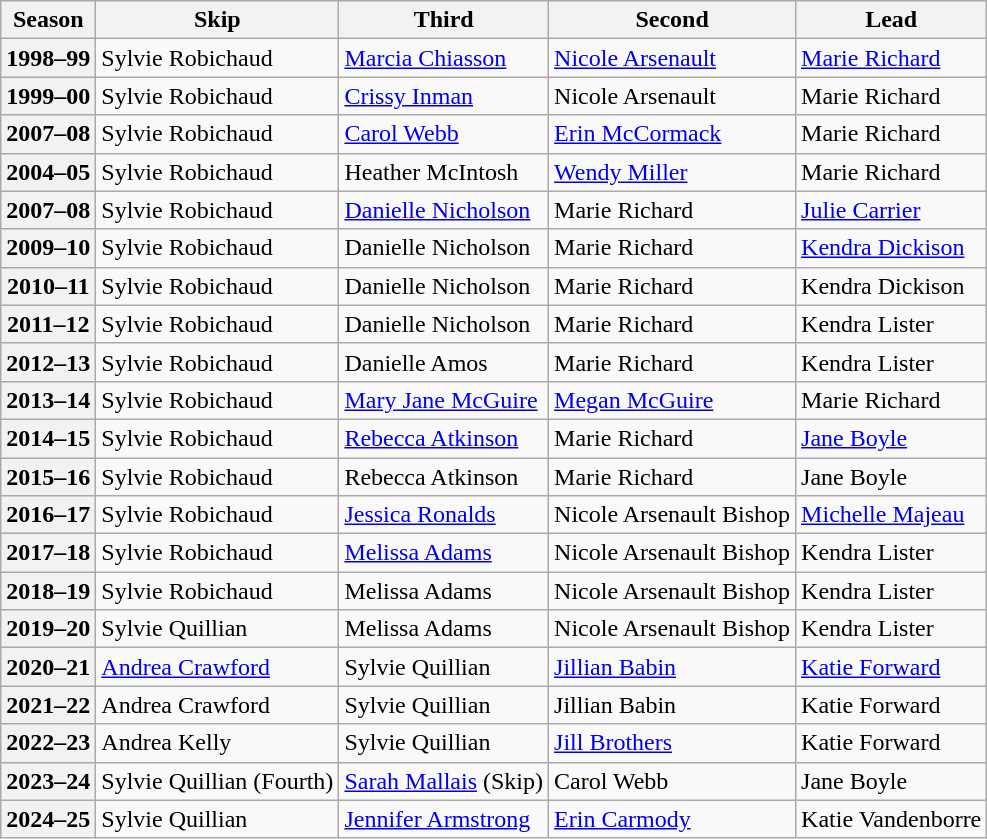<table class="wikitable">
<tr>
<th scope="col">Season</th>
<th scope="col">Skip</th>
<th scope="col">Third</th>
<th scope="col">Second</th>
<th scope="col">Lead</th>
</tr>
<tr>
<th scope="row">1998–99</th>
<td>Sylvie Robichaud</td>
<td><a href='#'>Marcia Chiasson</a></td>
<td><a href='#'>Nicole Arsenault</a></td>
<td><a href='#'>Marie Richard</a></td>
</tr>
<tr>
<th scope="row">1999–00</th>
<td>Sylvie Robichaud</td>
<td><a href='#'>Crissy Inman</a></td>
<td>Nicole Arsenault</td>
<td>Marie Richard</td>
</tr>
<tr>
<th scope="row">2007–08</th>
<td>Sylvie Robichaud</td>
<td><a href='#'>Carol Webb</a></td>
<td><a href='#'>Erin McCormack</a></td>
<td>Marie Richard</td>
</tr>
<tr>
<th scope="row">2004–05</th>
<td>Sylvie Robichaud</td>
<td>Heather McIntosh</td>
<td><a href='#'>Wendy Miller</a></td>
<td>Marie Richard</td>
</tr>
<tr>
<th scope="row">2007–08</th>
<td>Sylvie Robichaud</td>
<td><a href='#'>Danielle Nicholson</a></td>
<td>Marie Richard</td>
<td><a href='#'>Julie Carrier</a></td>
</tr>
<tr>
<th scope="row">2009–10</th>
<td>Sylvie Robichaud</td>
<td>Danielle Nicholson</td>
<td>Marie Richard</td>
<td><a href='#'>Kendra Dickison</a></td>
</tr>
<tr>
<th scope="row">2010–11</th>
<td>Sylvie Robichaud</td>
<td>Danielle Nicholson</td>
<td>Marie Richard</td>
<td>Kendra Dickison</td>
</tr>
<tr>
<th scope="row">2011–12</th>
<td>Sylvie Robichaud</td>
<td>Danielle Nicholson</td>
<td>Marie Richard</td>
<td>Kendra Lister</td>
</tr>
<tr>
<th scope="row">2012–13</th>
<td>Sylvie Robichaud</td>
<td>Danielle Amos</td>
<td>Marie Richard</td>
<td>Kendra Lister</td>
</tr>
<tr>
<th scope="row">2013–14</th>
<td>Sylvie Robichaud</td>
<td><a href='#'>Mary Jane McGuire</a></td>
<td><a href='#'>Megan McGuire</a></td>
<td>Marie Richard</td>
</tr>
<tr>
<th scope="row">2014–15</th>
<td>Sylvie Robichaud</td>
<td><a href='#'>Rebecca Atkinson</a></td>
<td>Marie Richard</td>
<td><a href='#'>Jane Boyle</a></td>
</tr>
<tr>
<th scope="row">2015–16</th>
<td>Sylvie Robichaud</td>
<td>Rebecca Atkinson</td>
<td>Marie Richard</td>
<td>Jane Boyle</td>
</tr>
<tr>
<th scope="row">2016–17</th>
<td>Sylvie Robichaud</td>
<td><a href='#'>Jessica Ronalds</a></td>
<td>Nicole Arsenault Bishop</td>
<td><a href='#'>Michelle Majeau</a></td>
</tr>
<tr>
<th scope="row">2017–18</th>
<td>Sylvie Robichaud</td>
<td><a href='#'>Melissa Adams</a></td>
<td>Nicole Arsenault Bishop</td>
<td>Kendra Lister</td>
</tr>
<tr>
<th scope="row">2018–19</th>
<td>Sylvie Robichaud</td>
<td>Melissa Adams</td>
<td>Nicole Arsenault Bishop</td>
<td>Kendra Lister</td>
</tr>
<tr>
<th scope="row">2019–20</th>
<td>Sylvie Quillian</td>
<td>Melissa Adams</td>
<td>Nicole Arsenault Bishop</td>
<td>Kendra Lister</td>
</tr>
<tr>
<th scope="row">2020–21</th>
<td><a href='#'>Andrea Crawford</a></td>
<td>Sylvie Quillian</td>
<td><a href='#'>Jillian Babin</a></td>
<td><a href='#'>Katie Forward</a></td>
</tr>
<tr>
<th scope="row">2021–22</th>
<td>Andrea Crawford</td>
<td>Sylvie Quillian</td>
<td>Jillian Babin</td>
<td>Katie Forward</td>
</tr>
<tr>
<th scope="row">2022–23</th>
<td>Andrea Kelly</td>
<td>Sylvie Quillian</td>
<td><a href='#'>Jill Brothers</a></td>
<td>Katie Forward</td>
</tr>
<tr>
<th scope="row">2023–24</th>
<td>Sylvie Quillian (Fourth)</td>
<td><a href='#'>Sarah Mallais</a> (Skip)</td>
<td>Carol Webb</td>
<td>Jane Boyle</td>
</tr>
<tr>
<th scope="row">2024–25</th>
<td>Sylvie Quillian</td>
<td><a href='#'>Jennifer Armstrong</a></td>
<td><a href='#'>Erin Carmody</a></td>
<td>Katie Vandenborre</td>
</tr>
</table>
